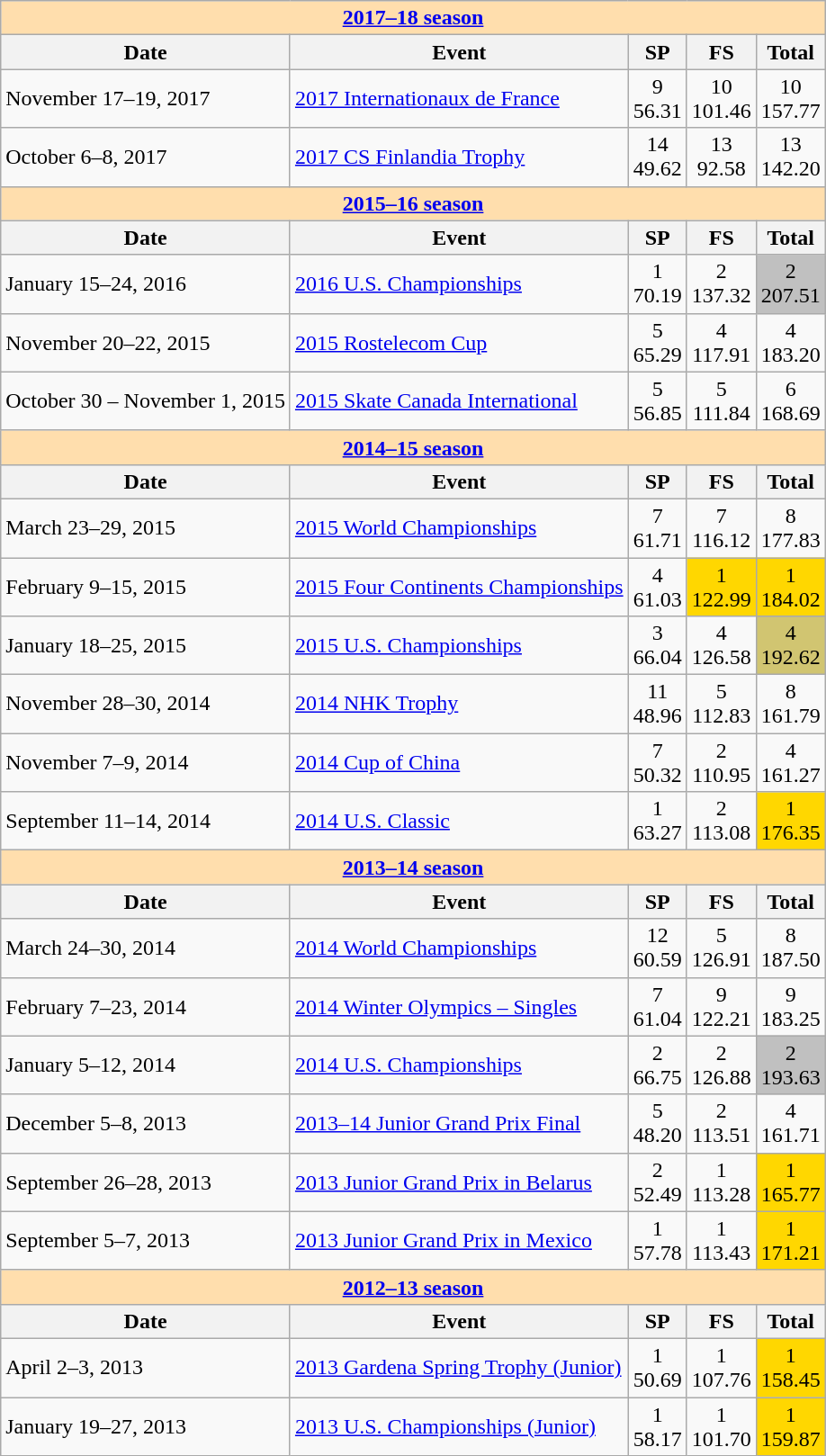<table class="wikitable">
<tr>
<th style="background-color: #ffdead;" colspan=5 align=center><a href='#'>2017–18 season</a></th>
</tr>
<tr>
<th>Date</th>
<th>Event</th>
<th>SP</th>
<th>FS</th>
<th>Total</th>
</tr>
<tr>
<td>November 17–19, 2017</td>
<td><a href='#'>2017 Internationaux de France</a></td>
<td align=center>9 <br> 56.31</td>
<td align=center>10 <br> 101.46</td>
<td align=center>10 <br> 157.77</td>
</tr>
<tr>
<td>October 6–8, 2017</td>
<td><a href='#'>2017 CS Finlandia Trophy</a></td>
<td align=center>14 <br> 49.62</td>
<td align=center>13 <br> 92.58</td>
<td align=center>13 <br> 142.20</td>
</tr>
<tr>
<th style="background-color: #ffdead;" colspan=5 align=center><a href='#'>2015–16 season</a></th>
</tr>
<tr>
<th>Date</th>
<th>Event</th>
<th>SP</th>
<th>FS</th>
<th>Total</th>
</tr>
<tr>
<td>January 15–24, 2016</td>
<td><a href='#'>2016 U.S. Championships</a></td>
<td align=center>1 <br> 70.19</td>
<td align=center>2 <br> 137.32</td>
<td align=center bgcolor=silver>2 <br> 207.51</td>
</tr>
<tr>
<td>November 20–22, 2015</td>
<td><a href='#'>2015 Rostelecom Cup</a></td>
<td align=center>5 <br> 65.29</td>
<td align=center>4 <br> 117.91</td>
<td align=center>4 <br> 183.20</td>
</tr>
<tr>
<td>October 30 – November 1, 2015</td>
<td><a href='#'>2015 Skate Canada International</a></td>
<td align=center>5 <br> 56.85</td>
<td align=center>5 <br> 111.84</td>
<td align=center>6 <br> 168.69</td>
</tr>
<tr>
<th style="background-color: #ffdead;" colspan=5 align=center><a href='#'>2014–15 season</a></th>
</tr>
<tr>
<th>Date</th>
<th>Event</th>
<th>SP</th>
<th>FS</th>
<th>Total</th>
</tr>
<tr>
<td>March 23–29, 2015</td>
<td><a href='#'>2015 World Championships</a></td>
<td align=center>7 <br> 61.71</td>
<td align=center>7 <br> 116.12</td>
<td align=center>8 <br> 177.83</td>
</tr>
<tr>
<td>February 9–15, 2015</td>
<td><a href='#'>2015 Four Continents Championships</a></td>
<td align=center>4 <br> 61.03</td>
<td align=center bgcolor=gold>1 <br> 122.99</td>
<td align=center bgcolor=gold>1 <br> 184.02</td>
</tr>
<tr>
<td>January 18–25, 2015</td>
<td><a href='#'>2015 U.S. Championships</a></td>
<td align=center>3 <br> 66.04</td>
<td align=center>4 <br> 126.58</td>
<td align=center bgcolor=d1c571>4 <br> 192.62</td>
</tr>
<tr>
<td>November 28–30, 2014</td>
<td><a href='#'>2014 NHK Trophy</a></td>
<td align=center>11 <br> 48.96</td>
<td align=center>5 <br> 112.83</td>
<td align=center>8 <br> 161.79</td>
</tr>
<tr>
<td>November 7–9, 2014</td>
<td><a href='#'>2014 Cup of China</a></td>
<td align=center>7 <br> 50.32</td>
<td align=center>2 <br> 110.95</td>
<td align=center>4 <br> 161.27</td>
</tr>
<tr>
<td>September 11–14, 2014</td>
<td><a href='#'>2014 U.S. Classic</a></td>
<td align=center>1 <br> 63.27</td>
<td align=center>2 <br> 113.08</td>
<td align=center bgcolor=gold>1 <br> 176.35</td>
</tr>
<tr>
<th style="background-color: #ffdead;" colspan=5 align=center><a href='#'>2013–14 season</a></th>
</tr>
<tr>
<th>Date</th>
<th>Event</th>
<th>SP</th>
<th>FS</th>
<th>Total</th>
</tr>
<tr>
<td>March 24–30, 2014</td>
<td><a href='#'>2014 World Championships</a></td>
<td align=center>12 <br> 60.59</td>
<td align=center>5 <br> 126.91</td>
<td align=center>8 <br> 187.50</td>
</tr>
<tr>
<td>February 7–23, 2014</td>
<td><a href='#'>2014 Winter Olympics – Singles</a></td>
<td align=center>7 <br> 61.04</td>
<td align=center>9 <br> 122.21</td>
<td align=center>9 <br> 183.25</td>
</tr>
<tr>
<td>January 5–12, 2014</td>
<td><a href='#'>2014 U.S. Championships</a></td>
<td align=center>2 <br> 66.75</td>
<td align=center>2 <br> 126.88</td>
<td align=center bgcolor=silver>2 <br> 193.63</td>
</tr>
<tr>
<td>December 5–8, 2013</td>
<td><a href='#'>2013–14 Junior Grand Prix Final</a></td>
<td align=center>5 <br> 48.20</td>
<td align=center>2 <br> 113.51</td>
<td align=center>4 <br> 161.71</td>
</tr>
<tr>
<td>September 26–28, 2013</td>
<td><a href='#'>2013 Junior Grand Prix in Belarus</a></td>
<td align=center>2 <br> 52.49</td>
<td align=center>1 <br> 113.28</td>
<td align=center bgcolor=gold>1 <br> 165.77</td>
</tr>
<tr>
<td>September 5–7, 2013</td>
<td><a href='#'>2013 Junior Grand Prix in Mexico</a></td>
<td align=center>1 <br> 57.78</td>
<td align=center>1 <br> 113.43</td>
<td align=center bgcolor=gold>1 <br> 171.21</td>
</tr>
<tr>
<th style="background-color: #ffdead;" colspan=5 align=center><a href='#'>2012–13 season</a></th>
</tr>
<tr>
<th>Date</th>
<th>Event</th>
<th>SP</th>
<th>FS</th>
<th>Total</th>
</tr>
<tr>
<td>April 2–3, 2013</td>
<td><a href='#'>2013 Gardena Spring Trophy (Junior)</a></td>
<td align=center>1 <br> 50.69</td>
<td align=center>1 <br> 107.76</td>
<td align=center bgcolor=gold>1 <br> 158.45</td>
</tr>
<tr>
<td>January 19–27, 2013</td>
<td><a href='#'>2013 U.S. Championships (Junior)</a></td>
<td align=center>1 <br> 58.17</td>
<td align=center>1 <br> 101.70</td>
<td align=center bgcolor=gold>1 <br> 159.87</td>
</tr>
</table>
